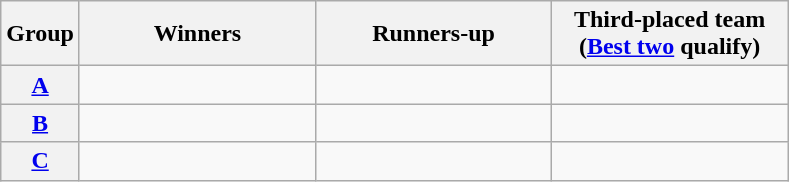<table class=wikitable>
<tr>
<th>Group</th>
<th width="150">Winners</th>
<th width="150">Runners-up</th>
<th width="150">Third-placed team<br>(<a href='#'>Best two</a> qualify)</th>
</tr>
<tr>
<th><a href='#'>A</a></th>
<td></td>
<td></td>
<td></td>
</tr>
<tr>
<th><a href='#'>B</a></th>
<td></td>
<td></td>
<td></td>
</tr>
<tr>
<th><a href='#'>C</a></th>
<td></td>
<td></td>
<td></td>
</tr>
</table>
